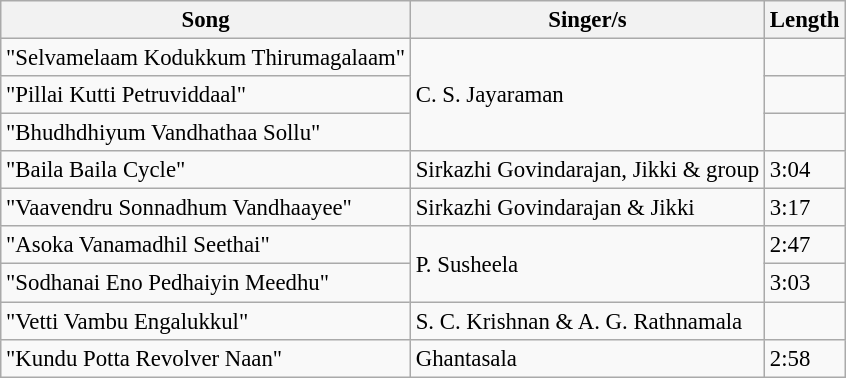<table class="wikitable" style="font-size:95%;">
<tr>
<th>Song</th>
<th>Singer/s</th>
<th>Length</th>
</tr>
<tr>
<td>"Selvamelaam Kodukkum Thirumagalaam"</td>
<td rowspan=3>C. S. Jayaraman</td>
<td></td>
</tr>
<tr>
<td>"Pillai Kutti Petruviddaal"</td>
<td></td>
</tr>
<tr>
<td>"Bhudhdhiyum Vandhathaa Sollu"</td>
<td></td>
</tr>
<tr>
<td>"Baila Baila Cycle"</td>
<td>Sirkazhi Govindarajan, Jikki & group</td>
<td>3:04</td>
</tr>
<tr>
<td>"Vaavendru Sonnadhum Vandhaayee"</td>
<td>Sirkazhi Govindarajan & Jikki</td>
<td>3:17</td>
</tr>
<tr>
<td>"Asoka Vanamadhil Seethai"</td>
<td rowspan=2>P. Susheela</td>
<td>2:47</td>
</tr>
<tr>
<td>"Sodhanai Eno Pedhaiyin Meedhu"</td>
<td>3:03</td>
</tr>
<tr>
<td>"Vetti Vambu Engalukkul"</td>
<td>S. C. Krishnan & A. G. Rathnamala</td>
<td></td>
</tr>
<tr>
<td>"Kundu Potta Revolver Naan"</td>
<td>Ghantasala</td>
<td>2:58</td>
</tr>
</table>
